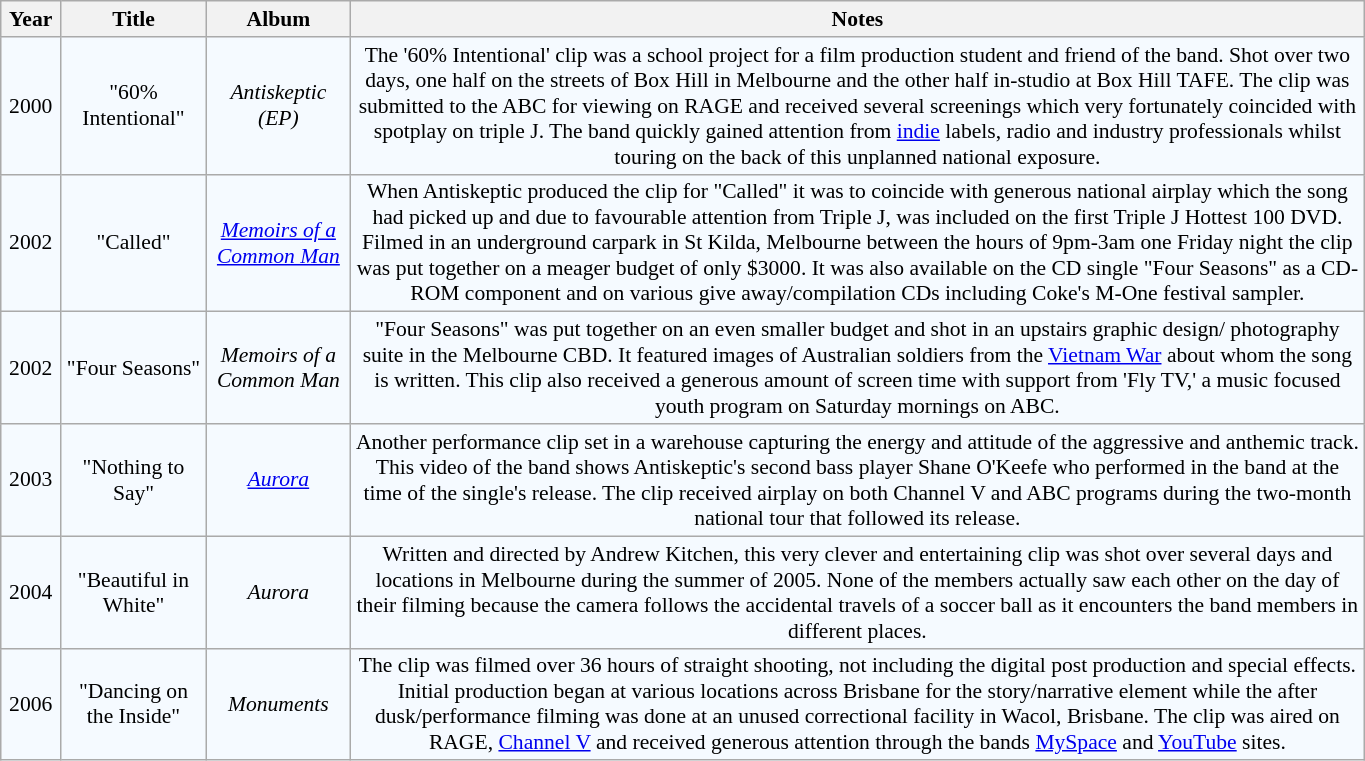<table class="wikitable" style="text-align:center; font-size:90%; width:72%;">
<tr>
<th width=1%>Year</th>
<th width=5%>Title</th>
<th width=5%>Album</th>
<th width=50%>Notes</th>
</tr>
<tr style="background:#F5FAFF;">
<td>2000</td>
<td>"60% Intentional"</td>
<td><em>Antiskeptic (EP)</em></td>
<td>The '60% Intentional' clip was a school project for a film production student and friend of the band. Shot over two days, one half on the streets of Box Hill in Melbourne and the other half in-studio at Box Hill TAFE. The clip was submitted to the ABC for viewing on RAGE and received several screenings which very fortunately coincided with spotplay on triple J. The band quickly gained attention from <a href='#'>indie</a> labels, radio and industry professionals whilst touring on the back of this unplanned national exposure.</td>
</tr>
<tr style="background:#F5FAFF;">
<td>2002</td>
<td>"Called"</td>
<td><em><a href='#'>Memoirs of a Common Man</a></em></td>
<td>When Antiskeptic produced the clip for "Called" it was to coincide with generous national airplay which the song had picked up and due to favourable attention from Triple J, was included on the first Triple J Hottest 100 DVD. Filmed in an underground carpark in St Kilda, Melbourne between the hours of 9pm-3am one Friday night the clip was put together on a meager budget of only $3000. It was also available on the CD single "Four Seasons" as a CD-ROM component and on various give away/compilation CDs including Coke's M-One festival sampler.</td>
</tr>
<tr style="background:#F5FAFF;">
<td>2002</td>
<td>"Four Seasons"</td>
<td><em>Memoirs of a Common Man</em></td>
<td>"Four Seasons" was put together on an even smaller budget and shot in an upstairs graphic design/ photography suite in the Melbourne CBD. It featured images of Australian soldiers from the <a href='#'>Vietnam War</a> about whom the song is written. This clip also received a generous amount of screen time with support from 'Fly TV,' a music focused youth program on Saturday mornings on ABC.</td>
</tr>
<tr style="background:#F5FAFF;">
<td>2003</td>
<td>"Nothing to Say"</td>
<td><em><a href='#'>Aurora</a></em></td>
<td>Another performance clip set in a warehouse capturing the energy and attitude of the aggressive and anthemic track. This video of the band shows Antiskeptic's second bass player Shane O'Keefe who performed in the band at the time of the single's release. The clip received airplay on both Channel V and ABC programs during the two-month national tour that followed its release.</td>
</tr>
<tr style="background:#F5FAFF;">
<td>2004</td>
<td>"Beautiful in White"</td>
<td><em>Aurora</em></td>
<td>Written and directed by Andrew Kitchen, this very clever and entertaining clip was shot over several days and locations in Melbourne during the summer of 2005. None of the members actually saw each other on the day of their filming because the camera follows the accidental travels of a soccer ball as it encounters the band members in different places.</td>
</tr>
<tr style="background:#F5FAFF;">
<td>2006</td>
<td>"Dancing on the Inside"</td>
<td><em>Monuments</em></td>
<td>The clip was filmed over 36 hours of straight shooting, not including the digital post production and special effects. Initial production began at various locations across Brisbane for the story/narrative element while the after dusk/performance filming was done at an unused correctional facility in Wacol, Brisbane. The clip was aired on RAGE, <a href='#'>Channel V</a> and received generous attention through the bands <a href='#'>MySpace</a> and <a href='#'>YouTube</a> sites.</td>
</tr>
</table>
